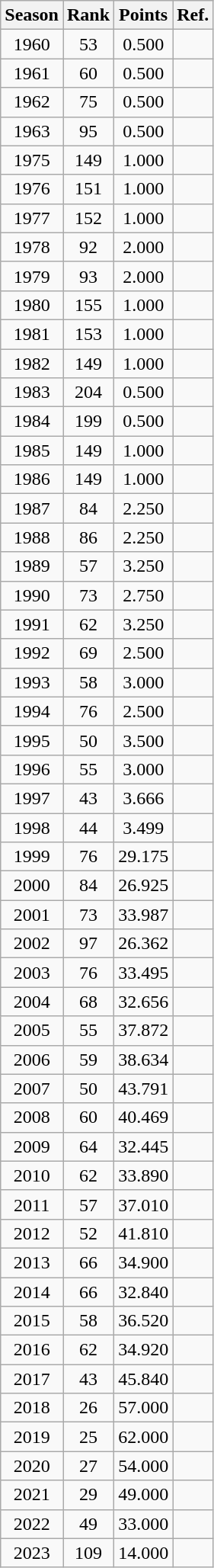<table class="wikitable plainrowheaders sortable" style="text-align:center">
<tr>
<th>Season</th>
<th>Rank</th>
<th>Points</th>
<th>Ref.</th>
</tr>
<tr>
<td>1960</td>
<td>53 </td>
<td>0.500</td>
<td></td>
</tr>
<tr>
<td>1961</td>
<td>60 </td>
<td>0.500</td>
<td></td>
</tr>
<tr>
<td>1962</td>
<td>75 </td>
<td>0.500</td>
<td></td>
</tr>
<tr>
<td>1963</td>
<td>95 </td>
<td>0.500</td>
<td></td>
</tr>
<tr>
<td>1975</td>
<td>149 </td>
<td>1.000</td>
<td></td>
</tr>
<tr>
<td>1976</td>
<td>151 </td>
<td>1.000</td>
<td></td>
</tr>
<tr>
<td>1977</td>
<td>152 </td>
<td>1.000</td>
<td></td>
</tr>
<tr>
<td>1978</td>
<td>92 </td>
<td>2.000</td>
<td></td>
</tr>
<tr>
<td>1979</td>
<td>93 </td>
<td>2.000</td>
<td></td>
</tr>
<tr>
<td>1980</td>
<td>155 </td>
<td>1.000</td>
<td></td>
</tr>
<tr>
<td>1981</td>
<td>153 </td>
<td>1.000</td>
<td></td>
</tr>
<tr>
<td>1982</td>
<td>149 </td>
<td>1.000</td>
<td></td>
</tr>
<tr>
<td>1983</td>
<td>204 </td>
<td>0.500</td>
<td></td>
</tr>
<tr>
<td>1984</td>
<td>199 </td>
<td>0.500</td>
<td></td>
</tr>
<tr>
<td>1985</td>
<td>149 </td>
<td>1.000</td>
<td></td>
</tr>
<tr>
<td>1986</td>
<td>149 </td>
<td>1.000</td>
<td></td>
</tr>
<tr>
<td>1987</td>
<td>84 </td>
<td>2.250</td>
<td></td>
</tr>
<tr>
<td>1988</td>
<td>86 </td>
<td>2.250</td>
<td></td>
</tr>
<tr>
<td>1989</td>
<td>57 </td>
<td>3.250</td>
<td></td>
</tr>
<tr>
<td>1990</td>
<td>73 </td>
<td>2.750</td>
<td></td>
</tr>
<tr>
<td>1991</td>
<td>62 </td>
<td>3.250</td>
<td></td>
</tr>
<tr>
<td>1992</td>
<td>69 </td>
<td>2.500</td>
<td></td>
</tr>
<tr>
<td>1993</td>
<td>58 </td>
<td>3.000</td>
<td></td>
</tr>
<tr>
<td>1994</td>
<td>76 </td>
<td>2.500</td>
<td></td>
</tr>
<tr>
<td>1995</td>
<td>50 </td>
<td>3.500</td>
<td></td>
</tr>
<tr>
<td>1996</td>
<td>55 </td>
<td>3.000</td>
<td></td>
</tr>
<tr>
<td>1997</td>
<td>43 </td>
<td>3.666</td>
<td></td>
</tr>
<tr>
<td>1998</td>
<td>44 </td>
<td>3.499</td>
<td></td>
</tr>
<tr>
<td>1999</td>
<td>76 </td>
<td>29.175</td>
<td></td>
</tr>
<tr>
<td>2000</td>
<td>84 </td>
<td>26.925</td>
<td></td>
</tr>
<tr>
<td>2001</td>
<td>73 </td>
<td>33.987</td>
<td></td>
</tr>
<tr>
<td>2002</td>
<td>97 </td>
<td>26.362</td>
<td></td>
</tr>
<tr>
<td>2003</td>
<td>76 </td>
<td>33.495</td>
<td></td>
</tr>
<tr>
<td>2004</td>
<td>68 </td>
<td>32.656</td>
<td></td>
</tr>
<tr>
<td>2005</td>
<td>55 </td>
<td>37.872</td>
<td></td>
</tr>
<tr>
<td>2006</td>
<td>59 </td>
<td>38.634</td>
<td></td>
</tr>
<tr>
<td>2007</td>
<td>50 </td>
<td>43.791</td>
<td></td>
</tr>
<tr>
<td>2008</td>
<td>60 </td>
<td>40.469</td>
<td></td>
</tr>
<tr>
<td>2009</td>
<td>64 </td>
<td>32.445</td>
<td></td>
</tr>
<tr>
<td>2010</td>
<td>62 </td>
<td>33.890</td>
<td></td>
</tr>
<tr>
<td>2011</td>
<td>57 </td>
<td>37.010</td>
<td></td>
</tr>
<tr>
<td>2012</td>
<td>52 </td>
<td>41.810</td>
<td></td>
</tr>
<tr>
<td>2013</td>
<td>66 </td>
<td>34.900</td>
<td></td>
</tr>
<tr>
<td>2014</td>
<td>66 </td>
<td>32.840</td>
<td></td>
</tr>
<tr>
<td>2015</td>
<td>58 </td>
<td>36.520</td>
<td></td>
</tr>
<tr>
<td>2016</td>
<td>62 </td>
<td>34.920</td>
<td></td>
</tr>
<tr>
<td>2017</td>
<td>43 </td>
<td>45.840</td>
<td></td>
</tr>
<tr>
<td>2018</td>
<td>26 </td>
<td>57.000</td>
<td></td>
</tr>
<tr>
<td>2019</td>
<td>25 </td>
<td>62.000</td>
<td></td>
</tr>
<tr>
<td>2020</td>
<td>27 </td>
<td>54.000</td>
<td></td>
</tr>
<tr>
<td>2021</td>
<td>29 </td>
<td>49.000</td>
<td></td>
</tr>
<tr>
<td>2022</td>
<td>49 </td>
<td>33.000</td>
<td></td>
</tr>
<tr>
<td>2023</td>
<td>109 </td>
<td>14.000</td>
<td></td>
</tr>
</table>
